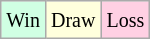<table class="wikitable">
<tr>
<td style="background:#d0ffe3;"><small>Win</small></td>
<td style="background:#ffd;"><small>Draw</small></td>
<td style="background:#ffd0e3;"><small>Loss</small></td>
</tr>
</table>
